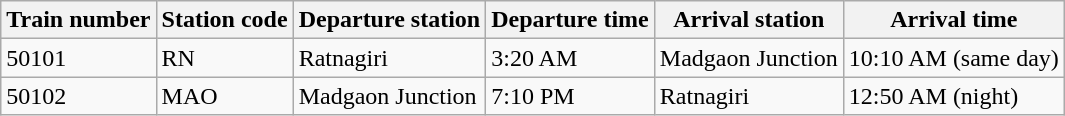<table class="wikitable">
<tr>
<th>Train number</th>
<th>Station code</th>
<th>Departure station</th>
<th>Departure time</th>
<th>Arrival station</th>
<th>Arrival time</th>
</tr>
<tr>
<td>50101</td>
<td>RN</td>
<td>Ratnagiri</td>
<td>3:20 AM</td>
<td>Madgaon Junction</td>
<td>10:10 AM (same day)</td>
</tr>
<tr>
<td>50102</td>
<td>MAO</td>
<td>Madgaon Junction</td>
<td>7:10 PM</td>
<td>Ratnagiri</td>
<td>12:50 AM (night)</td>
</tr>
</table>
